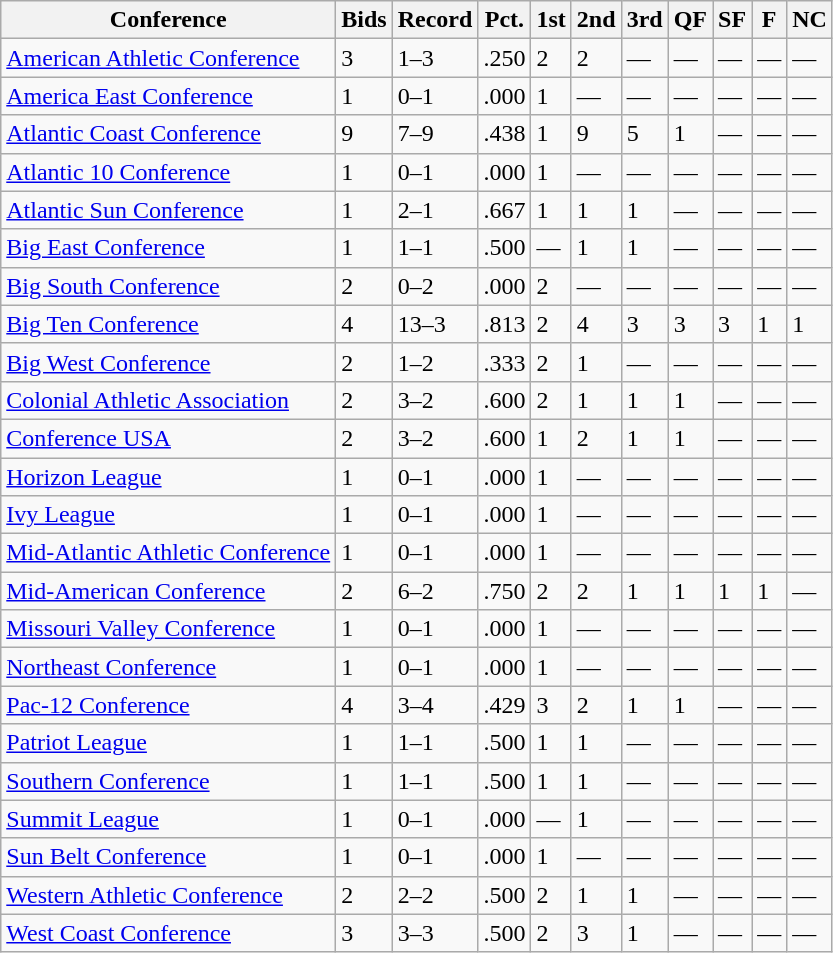<table class="wikitable sortable">
<tr>
<th>Conference</th>
<th>Bids</th>
<th>Record</th>
<th>Pct.</th>
<th>1st</th>
<th>2nd</th>
<th>3rd</th>
<th>QF</th>
<th>SF</th>
<th>F</th>
<th>NC</th>
</tr>
<tr>
<td><a href='#'>American Athletic Conference</a></td>
<td>3</td>
<td>1–3</td>
<td>.250</td>
<td>2</td>
<td>2</td>
<td>—</td>
<td>—</td>
<td>—</td>
<td>—</td>
<td>—</td>
</tr>
<tr>
<td><a href='#'>America East Conference</a></td>
<td>1</td>
<td>0–1</td>
<td>.000</td>
<td>1</td>
<td>—</td>
<td>—</td>
<td>—</td>
<td>—</td>
<td>—</td>
<td>—</td>
</tr>
<tr>
<td><a href='#'>Atlantic Coast Conference</a></td>
<td>9</td>
<td>7–9</td>
<td>.438</td>
<td>1</td>
<td>9</td>
<td>5</td>
<td>1</td>
<td>—</td>
<td>—</td>
<td>—</td>
</tr>
<tr>
<td><a href='#'>Atlantic 10 Conference</a></td>
<td>1</td>
<td>0–1</td>
<td>.000</td>
<td>1</td>
<td>—</td>
<td>—</td>
<td>—</td>
<td>—</td>
<td>—</td>
<td>—</td>
</tr>
<tr>
<td><a href='#'>Atlantic Sun Conference</a></td>
<td>1</td>
<td>2–1</td>
<td>.667</td>
<td>1</td>
<td>1</td>
<td>1</td>
<td>—</td>
<td>—</td>
<td>—</td>
<td>—</td>
</tr>
<tr>
<td><a href='#'>Big East Conference</a></td>
<td>1</td>
<td>1–1</td>
<td>.500</td>
<td>—</td>
<td>1</td>
<td>1</td>
<td>—</td>
<td>—</td>
<td>—</td>
<td>—</td>
</tr>
<tr>
<td><a href='#'>Big South Conference</a></td>
<td>2</td>
<td>0–2</td>
<td>.000</td>
<td>2</td>
<td>—</td>
<td>—</td>
<td>—</td>
<td>—</td>
<td>—</td>
<td>—</td>
</tr>
<tr>
<td><a href='#'>Big Ten Conference</a></td>
<td>4</td>
<td>13–3</td>
<td>.813</td>
<td>2</td>
<td>4</td>
<td>3</td>
<td>3</td>
<td>3</td>
<td>1</td>
<td>1</td>
</tr>
<tr>
<td><a href='#'>Big West Conference</a></td>
<td>2</td>
<td>1–2</td>
<td>.333</td>
<td>2</td>
<td>1</td>
<td>—</td>
<td>—</td>
<td>—</td>
<td>—</td>
<td>—</td>
</tr>
<tr>
<td><a href='#'>Colonial Athletic Association</a></td>
<td>2</td>
<td>3–2</td>
<td>.600</td>
<td>2</td>
<td>1</td>
<td>1</td>
<td>1</td>
<td>—</td>
<td>—</td>
<td>—</td>
</tr>
<tr>
<td><a href='#'>Conference USA</a></td>
<td>2</td>
<td>3–2</td>
<td>.600</td>
<td>1</td>
<td>2</td>
<td>1</td>
<td>1</td>
<td>—</td>
<td>—</td>
<td>—</td>
</tr>
<tr>
<td><a href='#'>Horizon League</a></td>
<td>1</td>
<td>0–1</td>
<td>.000</td>
<td>1</td>
<td>—</td>
<td>—</td>
<td>—</td>
<td>—</td>
<td>—</td>
<td>—</td>
</tr>
<tr>
<td><a href='#'>Ivy League</a></td>
<td>1</td>
<td>0–1</td>
<td>.000</td>
<td>1</td>
<td>—</td>
<td>—</td>
<td>—</td>
<td>—</td>
<td>—</td>
<td>—</td>
</tr>
<tr>
<td><a href='#'>Mid-Atlantic Athletic Conference</a></td>
<td>1</td>
<td>0–1</td>
<td>.000</td>
<td>1</td>
<td>—</td>
<td>—</td>
<td>—</td>
<td>—</td>
<td>—</td>
<td>—</td>
</tr>
<tr>
<td><a href='#'>Mid-American Conference</a></td>
<td>2</td>
<td>6–2</td>
<td>.750</td>
<td>2</td>
<td>2</td>
<td>1</td>
<td>1</td>
<td>1</td>
<td>1</td>
<td>—</td>
</tr>
<tr>
<td><a href='#'>Missouri Valley Conference</a></td>
<td>1</td>
<td>0–1</td>
<td>.000</td>
<td>1</td>
<td>—</td>
<td>—</td>
<td>—</td>
<td>—</td>
<td>—</td>
<td>—</td>
</tr>
<tr>
<td><a href='#'>Northeast Conference</a></td>
<td>1</td>
<td>0–1</td>
<td>.000</td>
<td>1</td>
<td>—</td>
<td>—</td>
<td>—</td>
<td>—</td>
<td>—</td>
<td>—</td>
</tr>
<tr>
<td><a href='#'>Pac-12 Conference</a></td>
<td>4</td>
<td>3–4</td>
<td>.429</td>
<td>3</td>
<td>2</td>
<td>1</td>
<td>1</td>
<td>—</td>
<td>—</td>
<td>—</td>
</tr>
<tr>
<td><a href='#'>Patriot League</a></td>
<td>1</td>
<td>1–1</td>
<td>.500</td>
<td>1</td>
<td>1</td>
<td>—</td>
<td>—</td>
<td>—</td>
<td>—</td>
<td>—</td>
</tr>
<tr>
<td><a href='#'>Southern Conference</a></td>
<td>1</td>
<td>1–1</td>
<td>.500</td>
<td>1</td>
<td>1</td>
<td>—</td>
<td>—</td>
<td>—</td>
<td>—</td>
<td>—</td>
</tr>
<tr>
<td><a href='#'>Summit League</a></td>
<td>1</td>
<td>0–1</td>
<td>.000</td>
<td>—</td>
<td>1</td>
<td>—</td>
<td>—</td>
<td>—</td>
<td>—</td>
<td>—</td>
</tr>
<tr>
<td><a href='#'>Sun Belt Conference</a></td>
<td>1</td>
<td>0–1</td>
<td>.000</td>
<td>1</td>
<td>—</td>
<td>—</td>
<td>—</td>
<td>—</td>
<td>—</td>
<td>—</td>
</tr>
<tr>
<td><a href='#'>Western Athletic Conference</a></td>
<td>2</td>
<td>2–2</td>
<td>.500</td>
<td>2</td>
<td>1</td>
<td>1</td>
<td>—</td>
<td>—</td>
<td>—</td>
<td>—</td>
</tr>
<tr>
<td><a href='#'>West Coast Conference</a></td>
<td>3</td>
<td>3–3</td>
<td>.500</td>
<td>2</td>
<td>3</td>
<td>1</td>
<td>—</td>
<td>—</td>
<td>—</td>
<td>—</td>
</tr>
</table>
